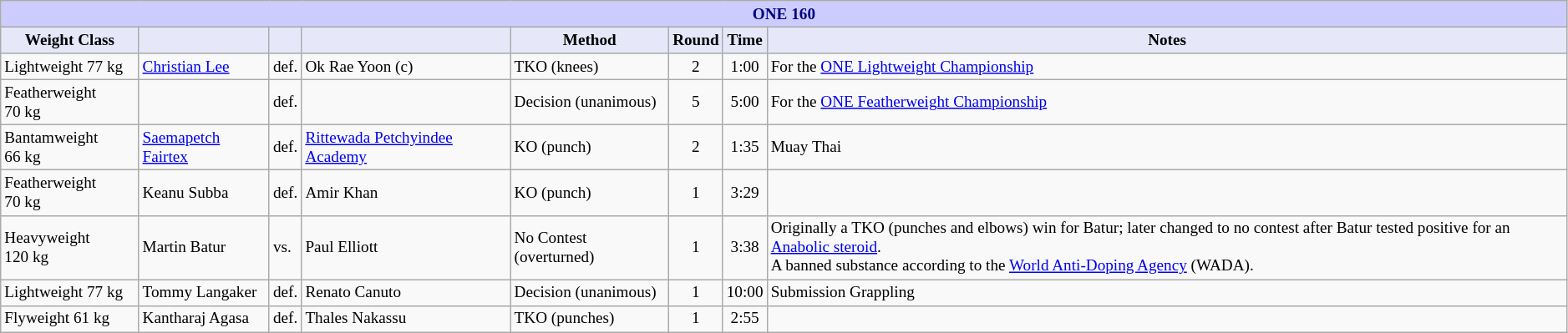<table class="wikitable" style="font-size: 80%;">
<tr>
<th colspan="8" style="background-color: #ccf; color: #000080; text-align: center;"><strong>ONE 160</strong></th>
</tr>
<tr>
<th colspan="1" style="background-color: #E6E8FA; color: #000000; text-align: center;">Weight Class</th>
<th colspan="1" style="background-color: #E6E8FA; color: #000000; text-align: center;"></th>
<th colspan="1" style="background-color: #E6E8FA; color: #000000; text-align: center;"></th>
<th colspan="1" style="background-color: #E6E8FA; color: #000000; text-align: center;"></th>
<th colspan="1" style="background-color: #E6E8FA; color: #000000; text-align: center;">Method</th>
<th colspan="1" style="background-color: #E6E8FA; color: #000000; text-align: center;">Round</th>
<th colspan="1" style="background-color: #E6E8FA; color: #000000; text-align: center;">Time</th>
<th colspan="1" style="background-color: #E6E8FA; color: #000000; text-align: center;">Notes</th>
</tr>
<tr>
<td>Lightweight 77 kg</td>
<td> <a href='#'>Christian Lee</a></td>
<td>def.</td>
<td> Ok Rae Yoon (c)</td>
<td>TKO (knees)</td>
<td align=center>2</td>
<td align=center>1:00</td>
<td>For the <a href='#'>ONE Lightweight Championship</a></td>
</tr>
<tr>
<td>Featherweight 70 kg</td>
<td></td>
<td>def.</td>
<td></td>
<td>Decision (unanimous)</td>
<td align=center>5</td>
<td align=center>5:00</td>
<td>For the <a href='#'>ONE Featherweight Championship</a></td>
</tr>
<tr>
<td>Bantamweight 66 kg</td>
<td> <a href='#'>Saemapetch Fairtex</a></td>
<td>def.</td>
<td> <a href='#'>Rittewada Petchyindee Academy</a></td>
<td>KO (punch)</td>
<td align=center>2</td>
<td align=center>1:35</td>
<td>Muay Thai</td>
</tr>
<tr>
<td>Featherweight 70 kg</td>
<td> Keanu Subba</td>
<td>def.</td>
<td> Amir Khan</td>
<td>KO (punch)</td>
<td align=center>1</td>
<td align=center>3:29</td>
<td></td>
</tr>
<tr>
<td>Heavyweight 120 kg</td>
<td> Martin Batur</td>
<td>vs.</td>
<td> Paul Elliott</td>
<td>No Contest (overturned)</td>
<td align=center>1</td>
<td align=center>3:38</td>
<td>Originally a TKO (punches and elbows) win for Batur; later changed to no contest after Batur tested positive for an <a href='#'>Anabolic steroid</a>.<br> A banned substance according to the <a href='#'>World Anti-Doping Agency</a> (WADA).</td>
</tr>
<tr>
<td>Lightweight 77 kg</td>
<td> Tommy Langaker</td>
<td>def.</td>
<td> Renato Canuto</td>
<td>Decision (unanimous)</td>
<td align=center>1</td>
<td align=center>10:00</td>
<td>Submission Grappling</td>
</tr>
<tr>
<td>Flyweight 61 kg</td>
<td> Kantharaj Agasa</td>
<td>def.</td>
<td> Thales Nakassu</td>
<td>TKO (punches)</td>
<td align=center>1</td>
<td align=center>2:55</td>
<td></td>
</tr>
</table>
